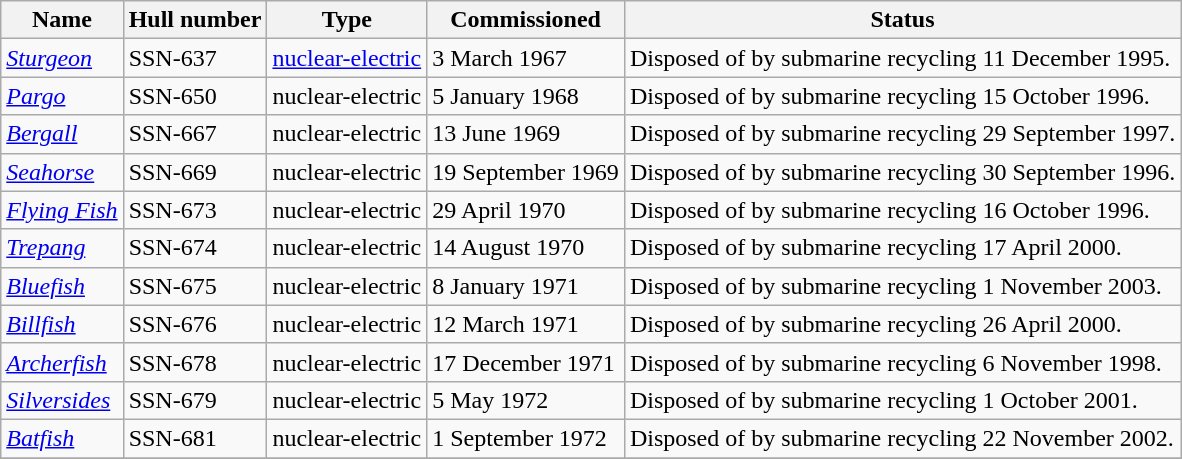<table class="wikitable">
<tr>
<th>Name</th>
<th>Hull number</th>
<th>Type</th>
<th>Commissioned</th>
<th>Status</th>
</tr>
<tr>
<td><em><a href='#'>Sturgeon</a></em></td>
<td>SSN-637</td>
<td><a href='#'>nuclear-electric</a></td>
<td>3 March 1967</td>
<td>Disposed of by submarine recycling 11 December 1995.</td>
</tr>
<tr>
<td><em><a href='#'>Pargo</a></em></td>
<td>SSN-650</td>
<td>nuclear-electric</td>
<td>5 January 1968</td>
<td>Disposed of by submarine recycling 15 October 1996.</td>
</tr>
<tr>
<td><em><a href='#'>Bergall</a></em></td>
<td>SSN-667</td>
<td>nuclear-electric</td>
<td>13 June 1969</td>
<td>Disposed of by submarine recycling 29 September 1997.</td>
</tr>
<tr>
<td><em><a href='#'>Seahorse</a></em></td>
<td>SSN-669</td>
<td>nuclear-electric</td>
<td>19 September 1969</td>
<td>Disposed of by submarine recycling 30 September 1996.</td>
</tr>
<tr>
<td><em><a href='#'>Flying Fish</a></em></td>
<td>SSN-673</td>
<td>nuclear-electric</td>
<td>29 April 1970</td>
<td>Disposed of by submarine recycling 16 October 1996.</td>
</tr>
<tr>
<td><em><a href='#'>Trepang</a></em></td>
<td>SSN-674</td>
<td>nuclear-electric</td>
<td>14 August 1970</td>
<td>Disposed of by submarine recycling 17 April 2000.</td>
</tr>
<tr>
<td><em><a href='#'>Bluefish</a></em></td>
<td>SSN-675</td>
<td>nuclear-electric</td>
<td>8 January 1971</td>
<td>Disposed of by submarine recycling 1 November 2003.</td>
</tr>
<tr>
<td><em><a href='#'>Billfish</a></em></td>
<td>SSN-676</td>
<td>nuclear-electric</td>
<td>12 March 1971</td>
<td>Disposed of by submarine recycling 26 April 2000.</td>
</tr>
<tr>
<td><em><a href='#'>Archerfish</a></em></td>
<td>SSN-678</td>
<td>nuclear-electric</td>
<td>17 December 1971</td>
<td>Disposed of by submarine recycling 6 November 1998.</td>
</tr>
<tr>
<td><em><a href='#'>Silversides</a></em></td>
<td>SSN-679</td>
<td>nuclear-electric</td>
<td>5 May 1972</td>
<td>Disposed of by submarine recycling 1 October 2001.</td>
</tr>
<tr>
<td><em><a href='#'>Batfish</a></em></td>
<td>SSN-681</td>
<td>nuclear-electric</td>
<td>1 September 1972</td>
<td>Disposed of by submarine recycling 22 November 2002.</td>
</tr>
<tr>
</tr>
</table>
